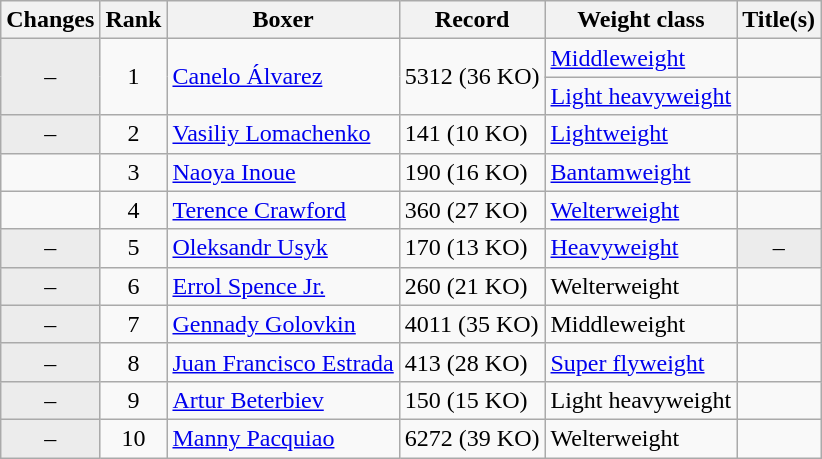<table class="wikitable ">
<tr>
<th>Changes</th>
<th>Rank</th>
<th>Boxer</th>
<th>Record</th>
<th>Weight class</th>
<th>Title(s)</th>
</tr>
<tr>
<td rowspan=2 align=center bgcolor=#ECECEC>–</td>
<td rowspan=2 align=center>1</td>
<td rowspan=2><a href='#'>Canelo Álvarez</a></td>
<td rowspan=2>5312 (36 KO)</td>
<td><a href='#'>Middleweight</a></td>
<td></td>
</tr>
<tr>
<td><a href='#'>Light heavyweight</a></td>
<td></td>
</tr>
<tr>
<td align=center bgcolor=#ECECEC>–</td>
<td align=center>2</td>
<td><a href='#'>Vasiliy Lomachenko</a></td>
<td>141 (10 KO)</td>
<td><a href='#'>Lightweight</a></td>
<td></td>
</tr>
<tr>
<td align=center></td>
<td align=center>3</td>
<td><a href='#'>Naoya Inoue</a></td>
<td>190 (16 KO)</td>
<td><a href='#'>Bantamweight</a></td>
<td></td>
</tr>
<tr>
<td align=center></td>
<td align=center>4</td>
<td><a href='#'>Terence Crawford</a></td>
<td>360 (27 KO)</td>
<td><a href='#'>Welterweight</a></td>
<td></td>
</tr>
<tr>
<td align=center bgcolor=#ECECEC>–</td>
<td align=center>5</td>
<td><a href='#'>Oleksandr Usyk</a></td>
<td>170 (13 KO)</td>
<td><a href='#'>Heavyweight</a></td>
<td align=center bgcolor=#ECECEC data-sort-value="Z">–</td>
</tr>
<tr>
<td align=center bgcolor=#ECECEC>–</td>
<td align=center>6</td>
<td><a href='#'>Errol Spence Jr.</a></td>
<td>260 (21 KO)</td>
<td>Welterweight</td>
<td></td>
</tr>
<tr>
<td align=center bgcolor=#ECECEC>–</td>
<td align=center>7</td>
<td><a href='#'>Gennady Golovkin</a></td>
<td>4011 (35 KO)</td>
<td>Middleweight</td>
<td></td>
</tr>
<tr>
<td align=center bgcolor=#ECECEC>–</td>
<td align=center>8</td>
<td><a href='#'>Juan Francisco Estrada</a></td>
<td>413 (28 KO)</td>
<td><a href='#'>Super flyweight</a></td>
<td></td>
</tr>
<tr>
<td align=center bgcolor=#ECECEC>–</td>
<td align=center>9</td>
<td><a href='#'>Artur Beterbiev</a></td>
<td>150 (15 KO)</td>
<td>Light heavyweight</td>
<td></td>
</tr>
<tr>
<td align=center bgcolor=#ECECEC>–</td>
<td align=center>10</td>
<td><a href='#'>Manny Pacquiao</a></td>
<td>6272 (39 KO)</td>
<td>Welterweight</td>
<td></td>
</tr>
</table>
